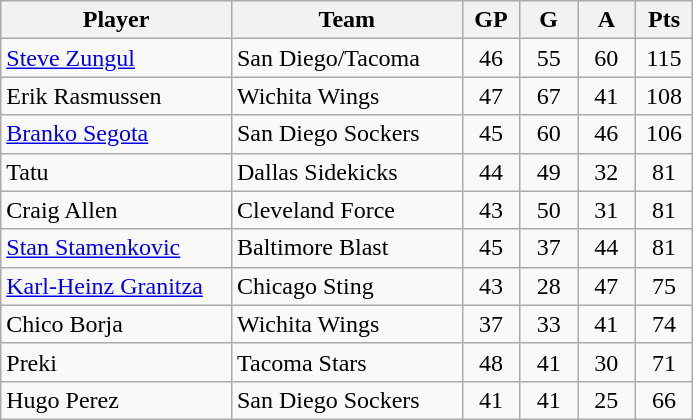<table class="wikitable">
<tr>
<th width="30%">Player</th>
<th width="30%">Team</th>
<th width="7.5%">GP</th>
<th width="7.5%">G</th>
<th width="7.5%">A</th>
<th width="7.5%">Pts</th>
</tr>
<tr align=center>
<td align=left><a href='#'>Steve Zungul</a></td>
<td align=left>San Diego/Tacoma</td>
<td>46</td>
<td>55</td>
<td>60</td>
<td>115</td>
</tr>
<tr align=center>
<td align=left>Erik Rasmussen</td>
<td align=left>Wichita Wings</td>
<td>47</td>
<td>67</td>
<td>41</td>
<td>108</td>
</tr>
<tr align=center>
<td align=left><a href='#'>Branko Segota</a></td>
<td align=left>San Diego Sockers</td>
<td>45</td>
<td>60</td>
<td>46</td>
<td>106</td>
</tr>
<tr align=center>
<td align=left>Tatu</td>
<td align=left>Dallas Sidekicks</td>
<td>44</td>
<td>49</td>
<td>32</td>
<td>81</td>
</tr>
<tr align=center>
<td align=left>Craig Allen</td>
<td align=left>Cleveland Force</td>
<td>43</td>
<td>50</td>
<td>31</td>
<td>81</td>
</tr>
<tr align=center>
<td align=left><a href='#'>Stan Stamenkovic</a></td>
<td align=left>Baltimore Blast</td>
<td>45</td>
<td>37</td>
<td>44</td>
<td>81</td>
</tr>
<tr align=center>
<td align=left><a href='#'>Karl-Heinz Granitza</a></td>
<td align=left>Chicago Sting</td>
<td>43</td>
<td>28</td>
<td>47</td>
<td>75</td>
</tr>
<tr align=center>
<td align=left>Chico Borja</td>
<td align=left>Wichita Wings</td>
<td>37</td>
<td>33</td>
<td>41</td>
<td>74</td>
</tr>
<tr align=center>
<td align=left>Preki</td>
<td align=left>Tacoma Stars</td>
<td>48</td>
<td>41</td>
<td>30</td>
<td>71</td>
</tr>
<tr align=center>
<td align=left>Hugo Perez</td>
<td align=left>San Diego Sockers</td>
<td>41</td>
<td>41</td>
<td>25</td>
<td>66</td>
</tr>
</table>
